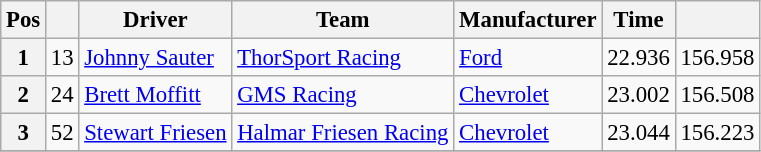<table class="wikitable" style="font-size:95%">
<tr>
<th>Pos</th>
<th></th>
<th>Driver</th>
<th>Team</th>
<th>Manufacturer</th>
<th>Time</th>
<th></th>
</tr>
<tr>
<th>1</th>
<td>13</td>
<td><a href='#'>Johnny Sauter</a></td>
<td><a href='#'>ThorSport Racing</a></td>
<td><a href='#'>Ford</a></td>
<td>22.936</td>
<td>156.958</td>
</tr>
<tr>
<th>2</th>
<td>24</td>
<td><a href='#'>Brett Moffitt</a></td>
<td><a href='#'>GMS Racing</a></td>
<td><a href='#'>Chevrolet</a></td>
<td>23.002</td>
<td>156.508</td>
</tr>
<tr>
<th>3</th>
<td>52</td>
<td><a href='#'>Stewart Friesen</a></td>
<td><a href='#'>Halmar Friesen Racing</a></td>
<td><a href='#'>Chevrolet</a></td>
<td>23.044</td>
<td>156.223</td>
</tr>
<tr>
</tr>
</table>
